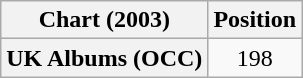<table class="wikitable plainrowheaders">
<tr>
<th scope="col">Chart (2003)</th>
<th scope="col">Position</th>
</tr>
<tr>
<th scope="row">UK Albums (OCC)</th>
<td style="text-align:center;">198</td>
</tr>
</table>
